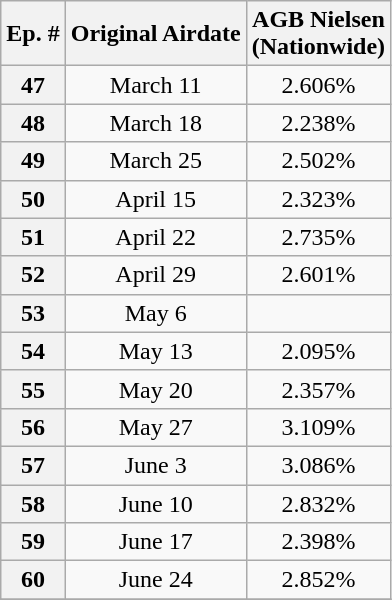<table class="wikitable" style=text-align:center>
<tr>
<th>Ep. #</th>
<th>Original Airdate</th>
<th>AGB Nielsen<br>(Nationwide)<br></th>
</tr>
<tr>
<th>47</th>
<td>March 11</td>
<td>2.606%</td>
</tr>
<tr>
<th>48</th>
<td>March 18</td>
<td>2.238%</td>
</tr>
<tr>
<th>49</th>
<td>March 25</td>
<td>2.502%</td>
</tr>
<tr>
<th>50</th>
<td>April 15</td>
<td>2.323%</td>
</tr>
<tr>
<th>51</th>
<td>April 22</td>
<td>2.735%</td>
</tr>
<tr>
<th>52</th>
<td>April 29</td>
<td>2.601%</td>
</tr>
<tr>
<th>53</th>
<td>May 6</td>
<td></td>
</tr>
<tr>
<th>54</th>
<td>May 13</td>
<td>2.095%</td>
</tr>
<tr>
<th>55</th>
<td>May 20</td>
<td>2.357%</td>
</tr>
<tr>
<th>56</th>
<td>May 27</td>
<td>3.109%</td>
</tr>
<tr>
<th>57</th>
<td>June 3</td>
<td>3.086%</td>
</tr>
<tr>
<th>58</th>
<td>June 10</td>
<td>2.832%</td>
</tr>
<tr>
<th>59</th>
<td>June 17</td>
<td>2.398%</td>
</tr>
<tr>
<th>60</th>
<td>June 24</td>
<td>2.852%</td>
</tr>
<tr>
</tr>
</table>
